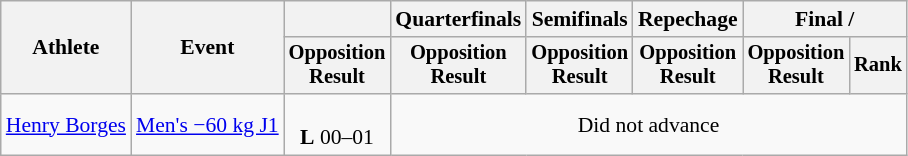<table class=wikitable style=font-size:90%;text-align:center>
<tr>
<th rowspan=2>Athlete</th>
<th rowspan=2>Event</th>
<th></th>
<th>Quarterfinals</th>
<th>Semifinals</th>
<th>Repechage</th>
<th colspan=2>Final / </th>
</tr>
<tr style=font-size:95%>
<th>Opposition<br>Result</th>
<th>Opposition<br>Result</th>
<th>Opposition<br>Result</th>
<th>Opposition<br>Result</th>
<th>Opposition<br>Result</th>
<th>Rank</th>
</tr>
<tr>
<td align=left><a href='#'>Henry Borges</a></td>
<td align=left><a href='#'>Men's −60 kg J1</a></td>
<td><br><strong>L</strong> 00–01</td>
<td colspan="5">Did not advance</td>
</tr>
</table>
